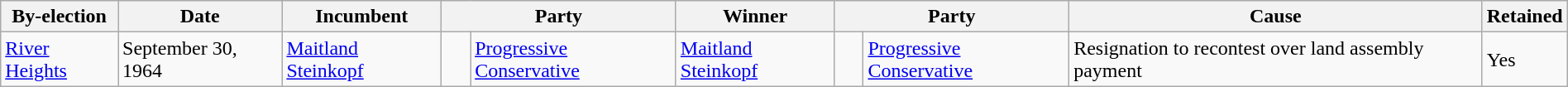<table class="wikitable" style="width:100%">
<tr>
<th>By-election</th>
<th>Date</th>
<th>Incumbent</th>
<th colspan="2">Party</th>
<th>Winner</th>
<th colspan="2">Party</th>
<th>Cause</th>
<th>Retained</th>
</tr>
<tr>
<td><a href='#'>River Heights</a></td>
<td>September 30, 1964</td>
<td><a href='#'>Maitland Steinkopf</a></td>
<td>    </td>
<td><a href='#'>Progressive Conservative</a></td>
<td><a href='#'>Maitland Steinkopf</a></td>
<td>    </td>
<td><a href='#'>Progressive Conservative</a></td>
<td>Resignation to recontest over land assembly payment</td>
<td>Yes</td>
</tr>
</table>
